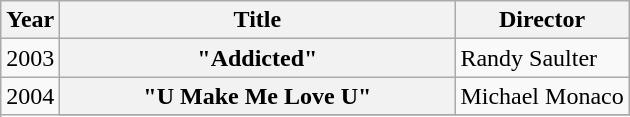<table class="wikitable plainrowheaders">
<tr>
<th>Year</th>
<th style="width:16em;">Title</th>
<th>Director</th>
</tr>
<tr>
<td>2003</td>
<th scope="row">"Addicted"</th>
<td>Randy Saulter</td>
</tr>
<tr>
<td rowspan="2">2004</td>
<th scope="row">"U Make Me Love U"</th>
<td>Michael Monaco</td>
</tr>
<tr>
</tr>
</table>
